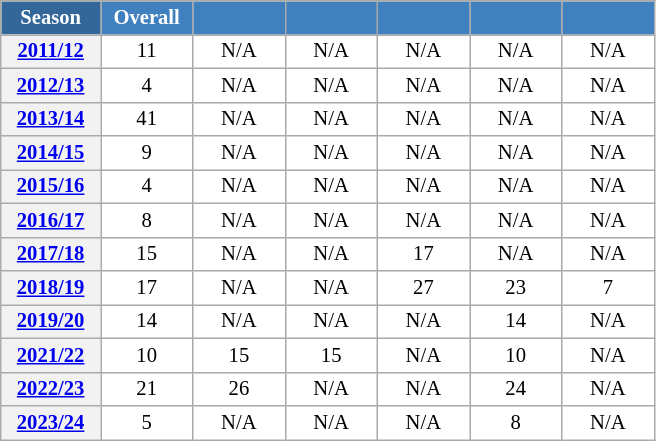<table class="wikitable" style="font-size:86%; text-align:center; border:grey solid 1px; border-collapse:collapse; background:#ffffff;">
<tr>
<th style="background-color:#369; color:white; width:60px;"> Season </th>
<th style="background-color:#4180be; color:white; width:55px;">Overall</th>
<th style="background-color:#4180be; color:white; width:55px;"></th>
<th style="background-color:#4180be; color:white; width:55px;"></th>
<th style="background-color:#4180be; color:white; width:55px;"></th>
<th style="background-color:#4180be; color:white; width:55px;"></th>
<th style="background-color:#4180be; color:white; width:55px;"></th>
</tr>
<tr>
<th scope=row align=center><a href='#'>2011/12</a></th>
<td align=center>11</td>
<td align=center>N/A</td>
<td align=center>N/A</td>
<td align=center>N/A</td>
<td align=center>N/A</td>
<td align=center>N/A</td>
</tr>
<tr>
<th scope=row align=center><a href='#'>2012/13</a></th>
<td align=center>4</td>
<td align=center>N/A</td>
<td align=center>N/A</td>
<td align=center>N/A</td>
<td align=center>N/A</td>
<td align=center>N/A</td>
</tr>
<tr>
<th scope=row align=center><a href='#'>2013/14</a></th>
<td align=center>41</td>
<td align=center>N/A</td>
<td align=center>N/A</td>
<td align=center>N/A</td>
<td align=center>N/A</td>
<td align=center>N/A</td>
</tr>
<tr ≈>
<th scope=row align=center><a href='#'>2014/15</a></th>
<td align=center>9</td>
<td align=center>N/A</td>
<td align=center>N/A</td>
<td align=center>N/A</td>
<td align=center>N/A</td>
<td align=center>N/A</td>
</tr>
<tr>
<th scope=row align=center><a href='#'>2015/16</a></th>
<td align=center>4</td>
<td align=center>N/A</td>
<td align=center>N/A</td>
<td align=center>N/A</td>
<td align=center>N/A</td>
<td align=center>N/A</td>
</tr>
<tr>
<th scope=row align=center><a href='#'>2016/17</a></th>
<td align=center>8</td>
<td align=center>N/A</td>
<td align=center>N/A</td>
<td align=center>N/A</td>
<td align=center>N/A</td>
<td align=center>N/A</td>
</tr>
<tr>
<th scope=row align=center><a href='#'>2017/18</a></th>
<td align=center>15</td>
<td align=center>N/A</td>
<td align=center>N/A</td>
<td align=center>17</td>
<td align=center>N/A</td>
<td align=center>N/A</td>
</tr>
<tr>
<th scope=row align=center><a href='#'>2018/19</a></th>
<td align=center>17</td>
<td align=center>N/A</td>
<td align=center>N/A</td>
<td align=center>27</td>
<td align=center>23</td>
<td align=center>7</td>
</tr>
<tr>
<th scope=row align=center><a href='#'>2019/20</a></th>
<td align=center>14</td>
<td align=center>N/A</td>
<td align=center>N/A</td>
<td align=center>N/A</td>
<td align=center>14</td>
<td align=center>N/A</td>
</tr>
<tr>
<th scope=row align=center><a href='#'>2021/22</a></th>
<td align=center>10</td>
<td align=center>15</td>
<td align=center>15</td>
<td align=center>N/A</td>
<td align=center>10</td>
<td align=center>N/A</td>
</tr>
<tr>
<th scope=row align=center><a href='#'>2022/23</a></th>
<td align=center>21</td>
<td align=center>26</td>
<td align=center>N/A</td>
<td align=center>N/A</td>
<td align=center>24</td>
<td align=center>N/A</td>
</tr>
<tr>
<th scope=row align=center><a href='#'>2023/24</a></th>
<td align=center>5</td>
<td align=center>N/A</td>
<td align=center>N/A</td>
<td align=center>N/A</td>
<td align=center>8</td>
<td align=center>N/A</td>
</tr>
</table>
